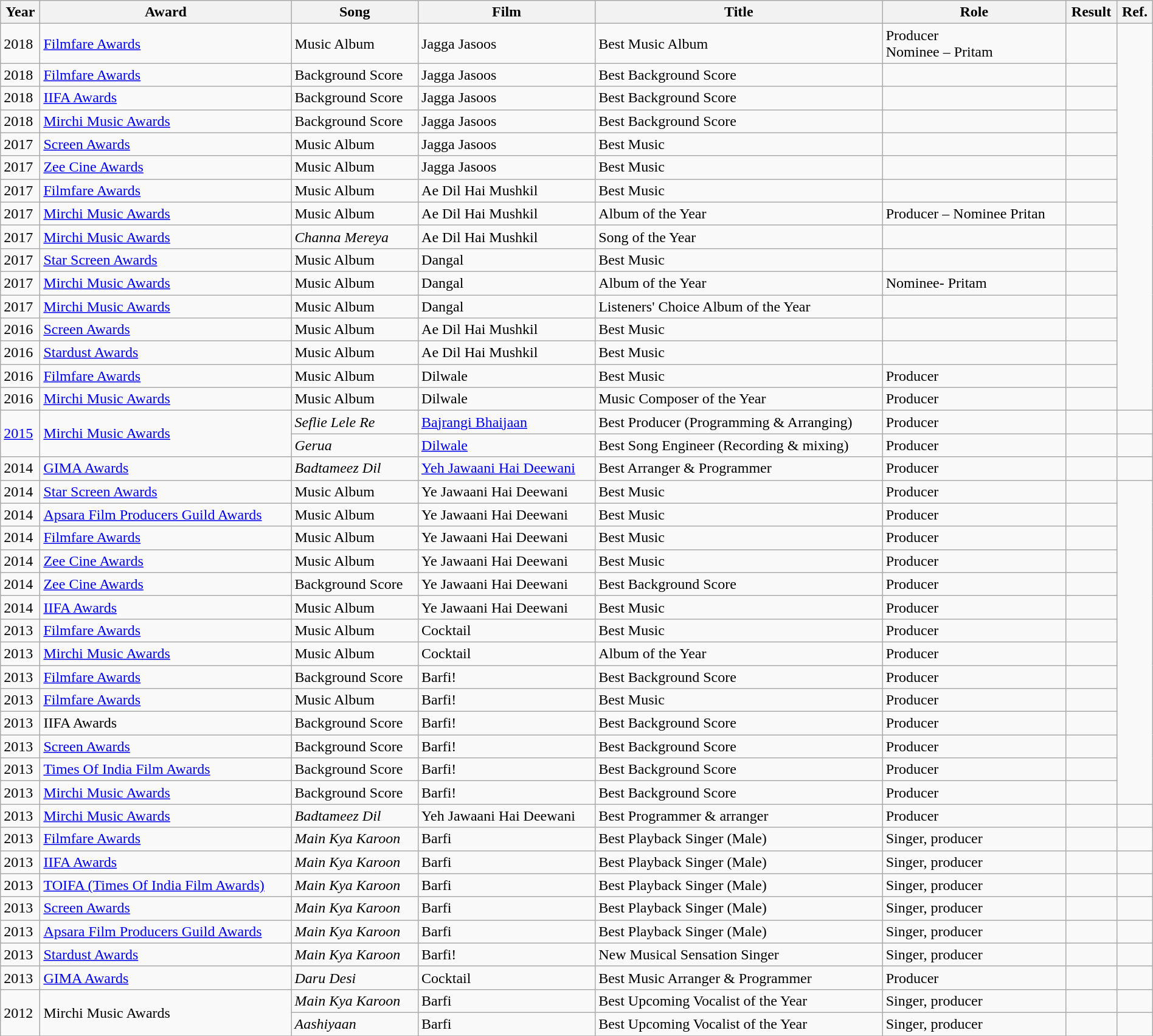<table class="wikitable sortable" style="width:100%;">
<tr>
<th>Year</th>
<th>Award</th>
<th>Song</th>
<th>Film</th>
<th>Title</th>
<th>Role</th>
<th>Result</th>
<th>Ref.</th>
</tr>
<tr>
<td>2018</td>
<td><a href='#'>Filmfare Awards</a></td>
<td>Music Album</td>
<td>Jagga Jasoos</td>
<td>Best Music Album</td>
<td>Producer<br>Nominee – Pritam</td>
<td></td>
</tr>
<tr>
<td>2018</td>
<td><a href='#'>Filmfare Awards</a></td>
<td>Background Score</td>
<td>Jagga Jasoos</td>
<td>Best Background Score</td>
<td></td>
<td></td>
</tr>
<tr>
<td>2018</td>
<td><a href='#'>IIFA Awards</a></td>
<td>Background Score</td>
<td>Jagga Jasoos</td>
<td>Best Background Score</td>
<td></td>
<td></td>
</tr>
<tr>
<td>2018</td>
<td><a href='#'>Mirchi Music Awards</a></td>
<td>Background Score</td>
<td>Jagga Jasoos</td>
<td>Best Background Score</td>
<td></td>
<td></td>
</tr>
<tr>
<td>2017</td>
<td><a href='#'>Screen Awards</a></td>
<td>Music Album</td>
<td>Jagga Jasoos</td>
<td>Best Music</td>
<td></td>
<td></td>
</tr>
<tr>
<td>2017</td>
<td><a href='#'>Zee Cine Awards</a></td>
<td>Music Album</td>
<td>Jagga Jasoos</td>
<td>Best Music</td>
<td></td>
<td></td>
</tr>
<tr>
<td>2017</td>
<td><a href='#'>Filmfare Awards</a></td>
<td>Music Album</td>
<td>Ae Dil Hai Mushkil</td>
<td>Best Music</td>
<td></td>
<td></td>
</tr>
<tr>
<td>2017</td>
<td><a href='#'>Mirchi Music Awards</a></td>
<td>Music Album</td>
<td>Ae Dil Hai Mushkil</td>
<td>Album of the Year</td>
<td>Producer – Nominee Pritan</td>
<td></td>
</tr>
<tr>
<td>2017</td>
<td><a href='#'>Mirchi Music Awards</a></td>
<td><em>Channa Mereya</em></td>
<td>Ae Dil Hai Mushkil</td>
<td>Song of the Year</td>
<td></td>
<td></td>
</tr>
<tr>
<td>2017</td>
<td><a href='#'>Star Screen Awards</a></td>
<td>Music Album</td>
<td>Dangal</td>
<td>Best Music</td>
<td></td>
<td></td>
</tr>
<tr>
<td>2017</td>
<td><a href='#'>Mirchi Music Awards</a></td>
<td>Music Album</td>
<td>Dangal</td>
<td>Album of the Year</td>
<td>Nominee- Pritam</td>
<td></td>
</tr>
<tr>
<td>2017</td>
<td><a href='#'>Mirchi Music Awards</a></td>
<td>Music Album</td>
<td>Dangal</td>
<td>Listeners' Choice Album of the Year</td>
<td></td>
<td></td>
</tr>
<tr>
<td>2016</td>
<td><a href='#'>Screen Awards</a></td>
<td>Music Album</td>
<td>Ae Dil Hai Mushkil</td>
<td>Best Music</td>
<td></td>
<td></td>
</tr>
<tr>
<td>2016</td>
<td><a href='#'>Stardust Awards</a></td>
<td>Music Album</td>
<td>Ae Dil Hai Mushkil</td>
<td>Best Music</td>
<td></td>
<td></td>
</tr>
<tr>
<td>2016</td>
<td><a href='#'>Filmfare Awards</a></td>
<td>Music Album</td>
<td>Dilwale</td>
<td>Best Music</td>
<td>Producer</td>
<td></td>
</tr>
<tr>
<td>2016</td>
<td><a href='#'>Mirchi Music Awards</a></td>
<td>Music Album</td>
<td>Dilwale</td>
<td>Music Composer of the Year</td>
<td>Producer</td>
<td></td>
</tr>
<tr>
<td rowspan=2><a href='#'>2015</a></td>
<td rowspan=2><a href='#'>Mirchi Music Awards</a></td>
<td><em>Seflie Lele Re</em></td>
<td><a href='#'>Bajrangi Bhaijaan</a></td>
<td>Best Producer (Programming & Arranging)</td>
<td>Producer</td>
<td></td>
<td></td>
</tr>
<tr>
<td><em>Gerua</em></td>
<td><a href='#'>Dilwale</a></td>
<td>Best Song Engineer (Recording & mixing)</td>
<td>Producer</td>
<td></td>
<td></td>
</tr>
<tr>
<td>2014</td>
<td><a href='#'>GIMA Awards</a></td>
<td><em>Badtameez Dil</em></td>
<td><a href='#'>Yeh Jawaani Hai Deewani</a></td>
<td>Best Arranger & Programmer</td>
<td>Producer</td>
<td></td>
<td></td>
</tr>
<tr>
<td>2014</td>
<td><a href='#'>Star Screen Awards</a></td>
<td>Music Album</td>
<td>Ye Jawaani Hai Deewani</td>
<td>Best Music</td>
<td>Producer</td>
<td></td>
</tr>
<tr>
<td>2014</td>
<td><a href='#'>Apsara Film Producers Guild Awards</a></td>
<td>Music Album</td>
<td>Ye Jawaani Hai Deewani</td>
<td>Best Music</td>
<td>Producer</td>
<td></td>
</tr>
<tr>
<td>2014</td>
<td><a href='#'>Filmfare Awards</a></td>
<td>Music Album</td>
<td>Ye Jawaani Hai Deewani</td>
<td>Best Music</td>
<td>Producer</td>
<td></td>
</tr>
<tr>
<td>2014</td>
<td><a href='#'>Zee Cine Awards</a></td>
<td>Music Album</td>
<td>Ye Jawaani Hai Deewani</td>
<td>Best Music</td>
<td>Producer</td>
<td></td>
</tr>
<tr>
<td>2014</td>
<td><a href='#'>Zee Cine Awards</a></td>
<td>Background Score</td>
<td>Ye Jawaani Hai Deewani</td>
<td>Best Background Score</td>
<td>Producer</td>
<td></td>
</tr>
<tr>
<td>2014</td>
<td><a href='#'>IIFA Awards</a></td>
<td>Music Album</td>
<td>Ye Jawaani Hai Deewani</td>
<td>Best Music</td>
<td>Producer</td>
<td></td>
</tr>
<tr>
<td>2013</td>
<td><a href='#'>Filmfare Awards</a></td>
<td>Music Album</td>
<td>Cocktail</td>
<td>Best Music</td>
<td>Producer</td>
<td></td>
</tr>
<tr>
<td>2013</td>
<td><a href='#'>Mirchi Music Awards</a></td>
<td>Music Album</td>
<td>Cocktail</td>
<td>Album of the Year</td>
<td>Producer</td>
<td></td>
</tr>
<tr>
<td>2013</td>
<td><a href='#'>Filmfare Awards</a></td>
<td>Background Score</td>
<td>Barfi!</td>
<td>Best Background Score</td>
<td>Producer</td>
<td></td>
</tr>
<tr>
<td>2013</td>
<td><a href='#'>Filmfare Awards</a></td>
<td>Music Album</td>
<td>Barfi!</td>
<td>Best Music</td>
<td>Producer</td>
<td></td>
</tr>
<tr>
<td>2013</td>
<td>IIFA Awards</td>
<td>Background Score</td>
<td>Barfi!</td>
<td>Best Background Score</td>
<td>Producer</td>
<td></td>
</tr>
<tr>
<td>2013</td>
<td><a href='#'>Screen Awards</a></td>
<td>Background Score</td>
<td>Barfi!</td>
<td>Best Background Score</td>
<td>Producer</td>
<td></td>
</tr>
<tr>
<td>2013</td>
<td><a href='#'>Times Of India Film Awards</a></td>
<td>Background Score</td>
<td>Barfi!</td>
<td>Best Background Score</td>
<td>Producer</td>
<td></td>
</tr>
<tr>
<td>2013</td>
<td><a href='#'>Mirchi Music Awards</a></td>
<td>Background Score</td>
<td>Barfi!</td>
<td>Best Background Score</td>
<td>Producer</td>
<td></td>
</tr>
<tr>
<td>2013</td>
<td><a href='#'>Mirchi Music Awards</a></td>
<td><em>Badtameez Dil</em></td>
<td>Yeh Jawaani Hai Deewani</td>
<td>Best Programmer & arranger</td>
<td>Producer</td>
<td></td>
<td></td>
</tr>
<tr>
<td>2013</td>
<td><a href='#'>Filmfare Awards</a></td>
<td><em>Main Kya Karoon</em></td>
<td>Barfi</td>
<td>Best Playback Singer (Male)</td>
<td>Singer, producer</td>
<td></td>
<td></td>
</tr>
<tr>
<td>2013</td>
<td><a href='#'>IIFA Awards</a></td>
<td><em>Main Kya Karoon</em></td>
<td>Barfi</td>
<td>Best Playback Singer (Male)</td>
<td>Singer, producer</td>
<td></td>
<td></td>
</tr>
<tr>
<td>2013</td>
<td><a href='#'>TOIFA (Times Of India Film Awards)</a></td>
<td><em>Main Kya Karoon</em></td>
<td>Barfi</td>
<td>Best Playback Singer (Male)</td>
<td>Singer, producer</td>
<td></td>
<td></td>
</tr>
<tr>
<td>2013</td>
<td><a href='#'>Screen Awards</a></td>
<td><em>Main Kya Karoon</em></td>
<td>Barfi</td>
<td>Best Playback Singer (Male)</td>
<td>Singer, producer</td>
<td></td>
<td></td>
</tr>
<tr>
<td>2013</td>
<td><a href='#'>Apsara Film Producers Guild Awards</a></td>
<td><em>Main Kya Karoon</em></td>
<td>Barfi</td>
<td>Best Playback Singer (Male)</td>
<td>Singer, producer</td>
<td></td>
<td></td>
</tr>
<tr>
<td>2013</td>
<td><a href='#'>Stardust Awards</a></td>
<td><em>Main Kya Karoon</em></td>
<td>Barfi!</td>
<td>New Musical Sensation Singer</td>
<td>Singer, producer</td>
<td></td>
<td></td>
</tr>
<tr>
<td>2013</td>
<td><a href='#'>GIMA Awards</a></td>
<td><em>Daru Desi</em></td>
<td>Cocktail</td>
<td>Best Music Arranger & Programmer</td>
<td>Producer</td>
<td></td>
<td></td>
</tr>
<tr>
<td rowspan=2>2012</td>
<td rowspan=2>Mirchi Music Awards</td>
<td><em>Main Kya Karoon</em></td>
<td>Barfi</td>
<td>Best Upcoming Vocalist of the Year</td>
<td>Singer, producer</td>
<td></td>
<td></td>
</tr>
<tr>
<td><em>Aashiyaan</em></td>
<td>Barfi</td>
<td>Best Upcoming Vocalist of the Year</td>
<td>Singer, producer</td>
<td></td>
<td></td>
</tr>
<tr>
</tr>
</table>
